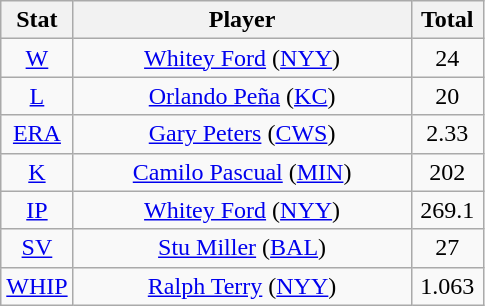<table class="wikitable" style="text-align:center;">
<tr>
<th style="width:15%;">Stat</th>
<th>Player</th>
<th style="width:15%;">Total</th>
</tr>
<tr>
<td><a href='#'>W</a></td>
<td><a href='#'>Whitey Ford</a> (<a href='#'>NYY</a>)</td>
<td>24</td>
</tr>
<tr>
<td><a href='#'>L</a></td>
<td><a href='#'>Orlando Peña</a> (<a href='#'>KC</a>)</td>
<td>20</td>
</tr>
<tr>
<td><a href='#'>ERA</a></td>
<td><a href='#'>Gary Peters</a> (<a href='#'>CWS</a>)</td>
<td>2.33</td>
</tr>
<tr>
<td><a href='#'>K</a></td>
<td><a href='#'>Camilo Pascual</a> (<a href='#'>MIN</a>)</td>
<td>202</td>
</tr>
<tr>
<td><a href='#'>IP</a></td>
<td><a href='#'>Whitey Ford</a> (<a href='#'>NYY</a>)</td>
<td>269.1</td>
</tr>
<tr>
<td><a href='#'>SV</a></td>
<td><a href='#'>Stu Miller</a> (<a href='#'>BAL</a>)</td>
<td>27</td>
</tr>
<tr>
<td><a href='#'>WHIP</a></td>
<td><a href='#'>Ralph Terry</a> (<a href='#'>NYY</a>)</td>
<td>1.063</td>
</tr>
</table>
